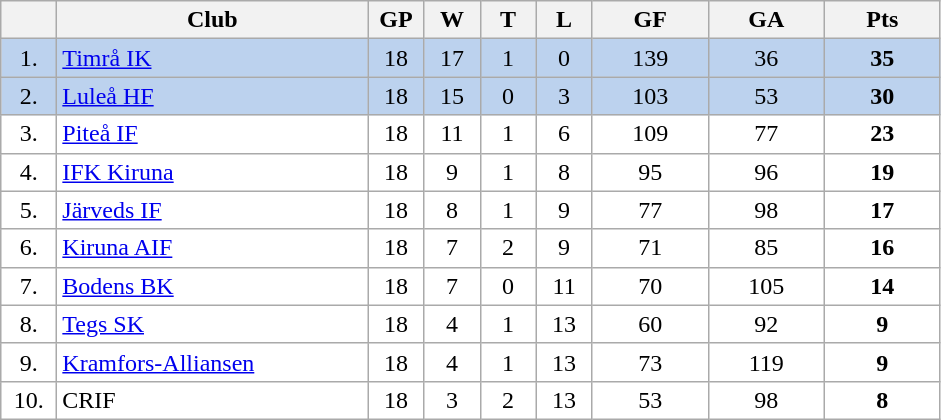<table class="wikitable">
<tr>
<th width="30"></th>
<th width="200">Club</th>
<th width="30">GP</th>
<th width="30">W</th>
<th width="30">T</th>
<th width="30">L</th>
<th width="70">GF</th>
<th width="70">GA</th>
<th width="70">Pts</th>
</tr>
<tr bgcolor="#BCD2EE" align="center">
<td>1.</td>
<td align="left"><a href='#'>Timrå IK</a></td>
<td>18</td>
<td>17</td>
<td>1</td>
<td>0</td>
<td>139</td>
<td>36</td>
<td><strong>35</strong></td>
</tr>
<tr bgcolor="#BCD2EE" align="center">
<td>2.</td>
<td align="left"><a href='#'>Luleå HF</a></td>
<td>18</td>
<td>15</td>
<td>0</td>
<td>3</td>
<td>103</td>
<td>53</td>
<td><strong>30</strong></td>
</tr>
<tr bgcolor="#FFFFFF" align="center">
<td>3.</td>
<td align="left"><a href='#'>Piteå IF</a></td>
<td>18</td>
<td>11</td>
<td>1</td>
<td>6</td>
<td>109</td>
<td>77</td>
<td><strong>23</strong></td>
</tr>
<tr bgcolor="#FFFFFF" align="center">
<td>4.</td>
<td align="left"><a href='#'>IFK Kiruna</a></td>
<td>18</td>
<td>9</td>
<td>1</td>
<td>8</td>
<td>95</td>
<td>96</td>
<td><strong>19</strong></td>
</tr>
<tr bgcolor="#FFFFFF" align="center">
<td>5.</td>
<td align="left"><a href='#'>Järveds IF</a></td>
<td>18</td>
<td>8</td>
<td>1</td>
<td>9</td>
<td>77</td>
<td>98</td>
<td><strong>17</strong></td>
</tr>
<tr bgcolor="#FFFFFF" align="center">
<td>6.</td>
<td align="left"><a href='#'>Kiruna AIF</a></td>
<td>18</td>
<td>7</td>
<td>2</td>
<td>9</td>
<td>71</td>
<td>85</td>
<td><strong>16</strong></td>
</tr>
<tr bgcolor="#FFFFFF" align="center">
<td>7.</td>
<td align="left"><a href='#'>Bodens BK</a></td>
<td>18</td>
<td>7</td>
<td>0</td>
<td>11</td>
<td>70</td>
<td>105</td>
<td><strong>14</strong></td>
</tr>
<tr bgcolor="#FFFFFF" align="center">
<td>8.</td>
<td align="left"><a href='#'>Tegs SK</a></td>
<td>18</td>
<td>4</td>
<td>1</td>
<td>13</td>
<td>60</td>
<td>92</td>
<td><strong>9</strong></td>
</tr>
<tr bgcolor="#FFFFFF" align="center">
<td>9.</td>
<td align="left"><a href='#'>Kramfors-Alliansen</a></td>
<td>18</td>
<td>4</td>
<td>1</td>
<td>13</td>
<td>73</td>
<td>119</td>
<td><strong>9</strong></td>
</tr>
<tr bgcolor="#FFFFFF" align="center">
<td>10.</td>
<td align="left">CRIF</td>
<td>18</td>
<td>3</td>
<td>2</td>
<td>13</td>
<td>53</td>
<td>98</td>
<td><strong>8</strong></td>
</tr>
</table>
